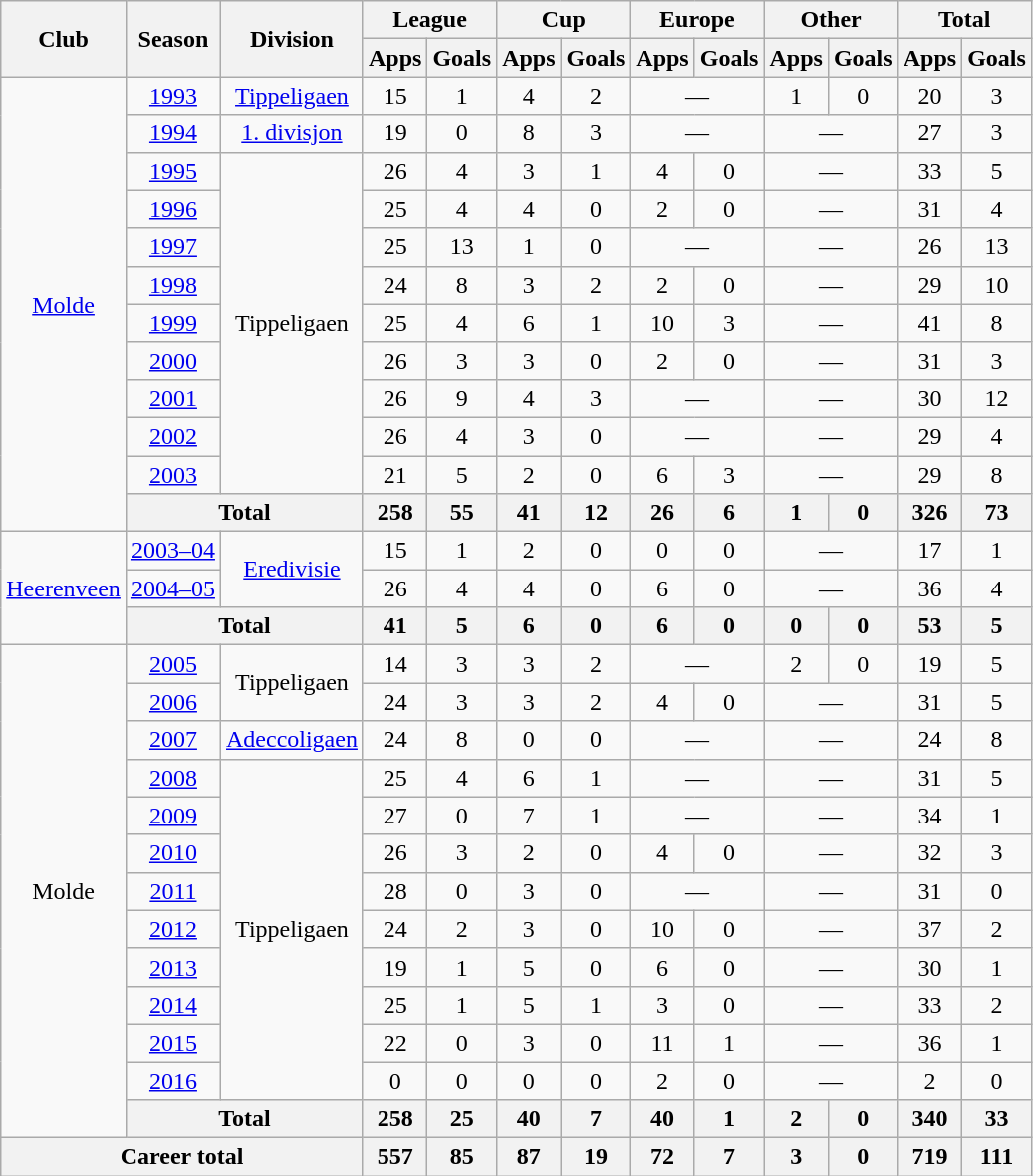<table class="wikitable" style="text-align:center">
<tr>
<th rowspan="2">Club</th>
<th rowspan="2">Season</th>
<th rowspan="2">Division</th>
<th colspan="2">League</th>
<th colspan="2">Cup</th>
<th colspan="2">Europe</th>
<th colspan="2">Other</th>
<th colspan="2">Total</th>
</tr>
<tr>
<th>Apps</th>
<th>Goals</th>
<th>Apps</th>
<th>Goals</th>
<th>Apps</th>
<th>Goals</th>
<th>Apps</th>
<th>Goals</th>
<th>Apps</th>
<th>Goals</th>
</tr>
<tr>
<td rowspan="12"><a href='#'>Molde</a></td>
<td><a href='#'>1993</a></td>
<td><a href='#'>Tippeligaen</a></td>
<td>15</td>
<td>1</td>
<td>4</td>
<td>2</td>
<td colspan="2">—</td>
<td>1</td>
<td>0</td>
<td>20</td>
<td>3</td>
</tr>
<tr>
<td><a href='#'>1994</a></td>
<td><a href='#'>1. divisjon</a></td>
<td>19</td>
<td>0</td>
<td>8</td>
<td>3</td>
<td colspan="2">—</td>
<td colspan="2">—</td>
<td>27</td>
<td>3</td>
</tr>
<tr>
<td><a href='#'>1995</a></td>
<td rowspan="9">Tippeligaen</td>
<td>26</td>
<td>4</td>
<td>3</td>
<td>1</td>
<td>4</td>
<td>0</td>
<td colspan="2">—</td>
<td>33</td>
<td>5</td>
</tr>
<tr>
<td><a href='#'>1996</a></td>
<td>25</td>
<td>4</td>
<td>4</td>
<td>0</td>
<td>2</td>
<td>0</td>
<td colspan="2">—</td>
<td>31</td>
<td>4</td>
</tr>
<tr>
<td><a href='#'>1997</a></td>
<td>25</td>
<td>13</td>
<td>1</td>
<td>0</td>
<td colspan="2">—</td>
<td colspan="2">—</td>
<td>26</td>
<td>13</td>
</tr>
<tr>
<td><a href='#'>1998</a></td>
<td>24</td>
<td>8</td>
<td>3</td>
<td>2</td>
<td>2</td>
<td>0</td>
<td colspan="2">—</td>
<td>29</td>
<td>10</td>
</tr>
<tr>
<td><a href='#'>1999</a></td>
<td>25</td>
<td>4</td>
<td>6</td>
<td>1</td>
<td>10</td>
<td>3</td>
<td colspan="2">—</td>
<td>41</td>
<td>8</td>
</tr>
<tr>
<td><a href='#'>2000</a></td>
<td>26</td>
<td>3</td>
<td>3</td>
<td>0</td>
<td>2</td>
<td>0</td>
<td colspan="2">—</td>
<td>31</td>
<td>3</td>
</tr>
<tr>
<td><a href='#'>2001</a></td>
<td>26</td>
<td>9</td>
<td>4</td>
<td>3</td>
<td colspan="2">—</td>
<td colspan="2">—</td>
<td>30</td>
<td>12</td>
</tr>
<tr>
<td><a href='#'>2002</a></td>
<td>26</td>
<td>4</td>
<td>3</td>
<td>0</td>
<td colspan="2">—</td>
<td colspan="2">—</td>
<td>29</td>
<td>4</td>
</tr>
<tr>
<td><a href='#'>2003</a></td>
<td>21</td>
<td>5</td>
<td>2</td>
<td>0</td>
<td>6</td>
<td>3</td>
<td colspan="2">—</td>
<td>29</td>
<td>8</td>
</tr>
<tr>
<th colspan="2">Total</th>
<th>258</th>
<th>55</th>
<th>41</th>
<th>12</th>
<th>26</th>
<th>6</th>
<th>1</th>
<th>0</th>
<th>326</th>
<th>73</th>
</tr>
<tr>
<td rowspan="3"><a href='#'>Heerenveen</a></td>
<td><a href='#'>2003–04</a></td>
<td rowspan="2"><a href='#'>Eredivisie</a></td>
<td>15</td>
<td>1</td>
<td>2</td>
<td>0</td>
<td>0</td>
<td>0</td>
<td colspan="2">—</td>
<td>17</td>
<td>1</td>
</tr>
<tr>
<td><a href='#'>2004–05</a></td>
<td>26</td>
<td>4</td>
<td>4</td>
<td>0</td>
<td>6</td>
<td>0</td>
<td colspan="2">—</td>
<td>36</td>
<td>4</td>
</tr>
<tr>
<th colspan="2">Total</th>
<th>41</th>
<th>5</th>
<th>6</th>
<th>0</th>
<th>6</th>
<th>0</th>
<th>0</th>
<th>0</th>
<th>53</th>
<th>5</th>
</tr>
<tr>
<td rowspan="13">Molde</td>
<td><a href='#'>2005</a></td>
<td rowspan="2">Tippeligaen</td>
<td>14</td>
<td>3</td>
<td>3</td>
<td>2</td>
<td colspan="2">—</td>
<td>2</td>
<td>0</td>
<td>19</td>
<td>5</td>
</tr>
<tr>
<td><a href='#'>2006</a></td>
<td>24</td>
<td>3</td>
<td>3</td>
<td>2</td>
<td>4</td>
<td>0</td>
<td colspan="2">—</td>
<td>31</td>
<td>5</td>
</tr>
<tr>
<td><a href='#'>2007</a></td>
<td><a href='#'>Adeccoligaen</a></td>
<td>24</td>
<td>8</td>
<td>0</td>
<td>0</td>
<td colspan="2">—</td>
<td colspan="2">—</td>
<td>24</td>
<td>8</td>
</tr>
<tr>
<td><a href='#'>2008</a></td>
<td rowspan="9">Tippeligaen</td>
<td>25</td>
<td>4</td>
<td>6</td>
<td>1</td>
<td colspan="2">—</td>
<td colspan="2">—</td>
<td>31</td>
<td>5</td>
</tr>
<tr>
<td><a href='#'>2009</a></td>
<td>27</td>
<td>0</td>
<td>7</td>
<td>1</td>
<td colspan="2">—</td>
<td colspan="2">—</td>
<td>34</td>
<td>1</td>
</tr>
<tr>
<td><a href='#'>2010</a></td>
<td>26</td>
<td>3</td>
<td>2</td>
<td>0</td>
<td>4</td>
<td>0</td>
<td colspan="2">—</td>
<td>32</td>
<td>3</td>
</tr>
<tr>
<td><a href='#'>2011</a></td>
<td>28</td>
<td>0</td>
<td>3</td>
<td>0</td>
<td colspan="2">—</td>
<td colspan="2">—</td>
<td>31</td>
<td>0</td>
</tr>
<tr>
<td><a href='#'>2012</a></td>
<td>24</td>
<td>2</td>
<td>3</td>
<td>0</td>
<td>10</td>
<td>0</td>
<td colspan="2">—</td>
<td>37</td>
<td>2</td>
</tr>
<tr>
<td><a href='#'>2013</a></td>
<td>19</td>
<td>1</td>
<td>5</td>
<td>0</td>
<td>6</td>
<td>0</td>
<td colspan="2">—</td>
<td>30</td>
<td>1</td>
</tr>
<tr>
<td><a href='#'>2014</a></td>
<td>25</td>
<td>1</td>
<td>5</td>
<td>1</td>
<td>3</td>
<td>0</td>
<td colspan="2">—</td>
<td>33</td>
<td>2</td>
</tr>
<tr>
<td><a href='#'>2015</a></td>
<td>22</td>
<td>0</td>
<td>3</td>
<td>0</td>
<td>11</td>
<td>1</td>
<td colspan="2">—</td>
<td>36</td>
<td>1</td>
</tr>
<tr>
<td><a href='#'>2016</a></td>
<td>0</td>
<td>0</td>
<td>0</td>
<td>0</td>
<td>2</td>
<td>0</td>
<td colspan="2">—</td>
<td>2</td>
<td>0</td>
</tr>
<tr>
<th colspan="2">Total</th>
<th>258</th>
<th>25</th>
<th>40</th>
<th>7</th>
<th>40</th>
<th>1</th>
<th>2</th>
<th>0</th>
<th>340</th>
<th>33</th>
</tr>
<tr>
<th colspan="3">Career total</th>
<th>557</th>
<th>85</th>
<th>87</th>
<th>19</th>
<th>72</th>
<th>7</th>
<th>3</th>
<th>0</th>
<th>719</th>
<th>111</th>
</tr>
</table>
